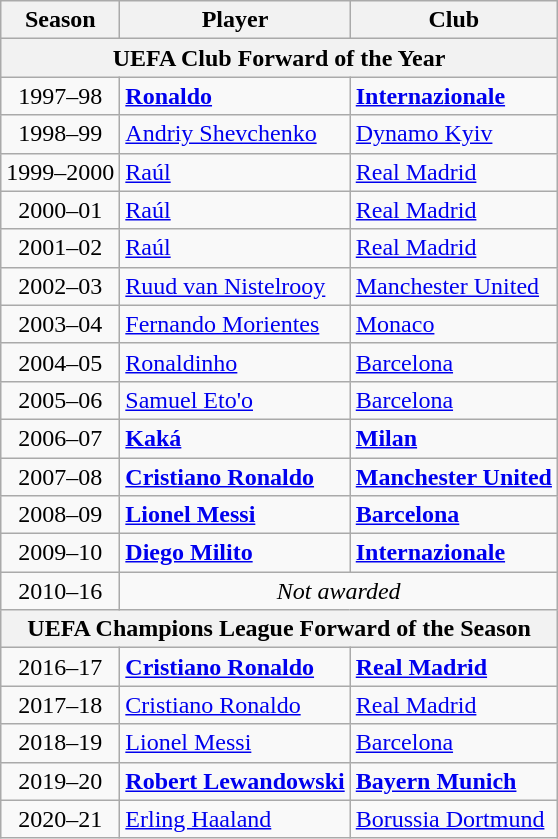<table class="sortable wikitable">
<tr>
<th>Season</th>
<th>Player</th>
<th>Club</th>
</tr>
<tr>
<th colspan="3">UEFA Club Forward of the Year</th>
</tr>
<tr>
<td align="center">1997–98</td>
<td> <strong><a href='#'>Ronaldo</a></strong></td>
<td> <strong><a href='#'>Internazionale</a></strong></td>
</tr>
<tr>
<td align="center">1998–99</td>
<td> <a href='#'>Andriy Shevchenko</a></td>
<td> <a href='#'>Dynamo Kyiv</a></td>
</tr>
<tr>
<td align="center">1999–2000</td>
<td> <a href='#'>Raúl</a></td>
<td> <a href='#'>Real Madrid</a></td>
</tr>
<tr>
<td align="center">2000–01</td>
<td> <a href='#'>Raúl</a></td>
<td> <a href='#'>Real Madrid</a></td>
</tr>
<tr>
<td align="center">2001–02</td>
<td> <a href='#'>Raúl</a></td>
<td> <a href='#'>Real Madrid</a></td>
</tr>
<tr>
<td align="center">2002–03</td>
<td> <a href='#'>Ruud van Nistelrooy</a></td>
<td> <a href='#'>Manchester United</a></td>
</tr>
<tr>
<td align="center">2003–04</td>
<td> <a href='#'>Fernando Morientes</a></td>
<td> <a href='#'>Monaco</a></td>
</tr>
<tr>
<td align="center">2004–05</td>
<td> <a href='#'>Ronaldinho</a></td>
<td> <a href='#'>Barcelona</a></td>
</tr>
<tr>
<td align="center">2005–06</td>
<td> <a href='#'>Samuel Eto'o</a></td>
<td> <a href='#'>Barcelona</a></td>
</tr>
<tr>
<td align="center">2006–07</td>
<td> <strong><a href='#'>Kaká</a></strong></td>
<td><strong> <a href='#'>Milan</a></strong></td>
</tr>
<tr>
<td align="center">2007–08</td>
<td> <strong><a href='#'>Cristiano Ronaldo</a></strong></td>
<td> <strong><a href='#'>Manchester United</a></strong></td>
</tr>
<tr>
<td align="center">2008–09</td>
<td> <strong><a href='#'>Lionel Messi</a></strong></td>
<td> <strong><a href='#'>Barcelona</a></strong></td>
</tr>
<tr>
<td align="center">2009–10</td>
<td> <strong><a href='#'>Diego Milito</a></strong></td>
<td> <strong><a href='#'>Internazionale</a></strong></td>
</tr>
<tr>
<td align="center">2010–16</td>
<td colspan="4" align="center"><em>Not awarded</em></td>
</tr>
<tr>
<th colspan="3">UEFA Champions League Forward of the Season</th>
</tr>
<tr>
<td align="center">2016–17</td>
<td> <strong><a href='#'>Cristiano Ronaldo</a></strong></td>
<td> <strong><a href='#'>Real Madrid</a></strong></td>
</tr>
<tr>
<td align="center">2017–18</td>
<td> <a href='#'>Cristiano Ronaldo</a></td>
<td> <a href='#'>Real Madrid</a></td>
</tr>
<tr>
<td align="center">2018–19</td>
<td> <a href='#'>Lionel Messi</a></td>
<td> <a href='#'>Barcelona</a></td>
</tr>
<tr>
<td align="center">2019–20</td>
<td> <strong><a href='#'>Robert Lewandowski</a></strong></td>
<td> <strong><a href='#'>Bayern Munich</a></strong></td>
</tr>
<tr>
<td align="center">2020–21</td>
<td> <a href='#'>Erling Haaland</a></td>
<td> <a href='#'>Borussia Dortmund</a></td>
</tr>
</table>
